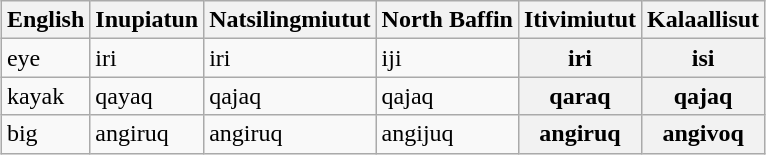<table class="wikitable" style="margin: auto;">
<tr>
<th>English</th>
<th>Inupiatun</th>
<th>Natsilingmiutut</th>
<th>North Baffin</th>
<th>Itivimiutut</th>
<th>Kalaallisut</th>
</tr>
<tr>
<td>eye</td>
<td>iri </td>
<td>iri </td>
<td>iji</td>
<th>iri</th>
<th>isi</th>
</tr>
<tr>
<td>kayak</td>
<td>qayaq </td>
<td>qajaq </td>
<td>qajaq</td>
<th>qaraq</th>
<th>qajaq</th>
</tr>
<tr>
<td>big</td>
<td>angiruq </td>
<td>angiruq </td>
<td>angijuq </td>
<th>angiruq</th>
<th>angivoq</th>
</tr>
</table>
